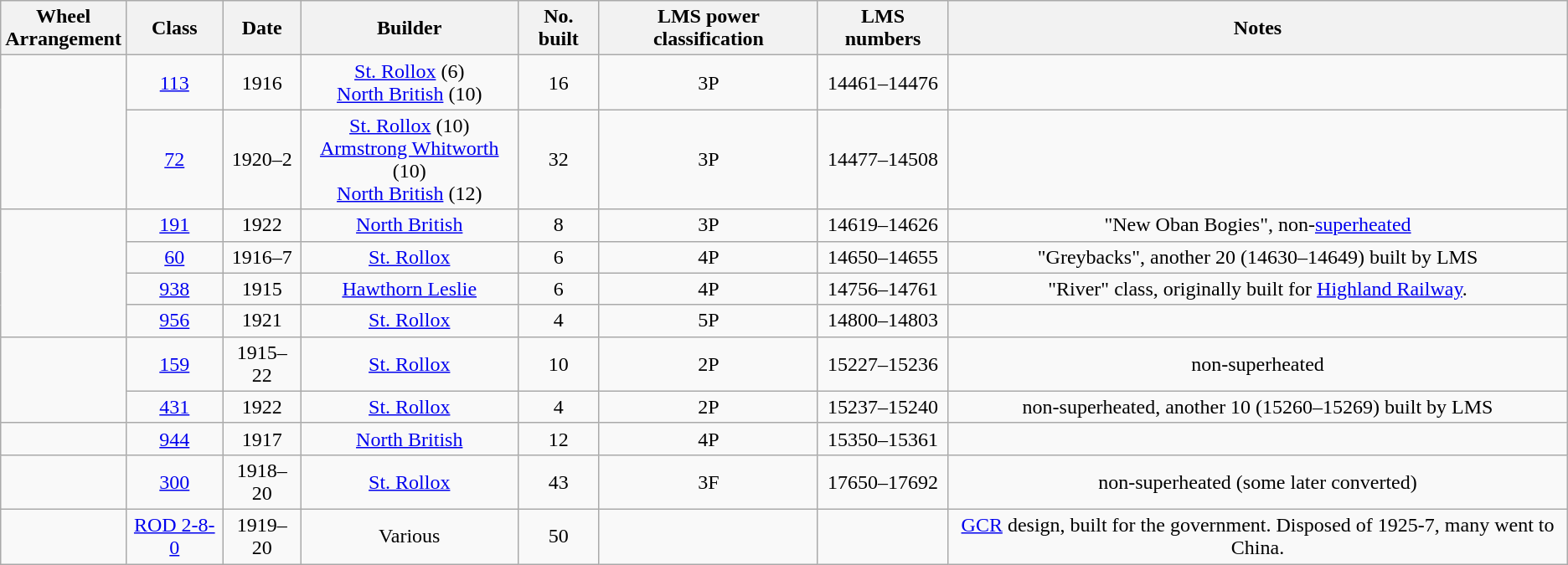<table class="wikitable sortable" style=text-align:center>
<tr>
<th>Wheel<br>Arrangement</th>
<th>Class</th>
<th>Date</th>
<th>Builder</th>
<th>No. built</th>
<th>LMS power classification</th>
<th>LMS numbers</th>
<th>Notes</th>
</tr>
<tr>
<td rowspan=2></td>
<td><a href='#'>113</a></td>
<td>1916</td>
<td><a href='#'>St. Rollox</a> (6)<br><a href='#'>North British</a> (10)</td>
<td>16</td>
<td>3P</td>
<td>14461–14476</td>
<td style=text-align:center></td>
</tr>
<tr>
<td><a href='#'>72</a></td>
<td>1920–2</td>
<td><a href='#'>St. Rollox</a> (10) <br> <a href='#'>Armstrong Whitworth</a> (10)<br> <a href='#'>North British</a> (12)</td>
<td>32</td>
<td>3P</td>
<td>14477–14508</td>
<td style=text-align:center></td>
</tr>
<tr>
<td rowspan=4></td>
<td><a href='#'>191</a></td>
<td>1922</td>
<td><a href='#'>North British</a></td>
<td>8</td>
<td>3P</td>
<td>14619–14626</td>
<td style=text-align:center>"New Oban Bogies", non-<a href='#'>superheated</a></td>
</tr>
<tr>
<td><a href='#'>60</a></td>
<td>1916–7</td>
<td><a href='#'>St. Rollox</a></td>
<td>6</td>
<td>4P</td>
<td>14650–14655</td>
<td style=text-align:center>"Greybacks", another 20 (14630–14649) built by LMS</td>
</tr>
<tr>
<td><a href='#'>938</a></td>
<td>1915</td>
<td><a href='#'>Hawthorn Leslie</a></td>
<td>6</td>
<td>4P</td>
<td>14756–14761</td>
<td style=text-align:center>"River" class, originally built for <a href='#'>Highland Railway</a>.</td>
</tr>
<tr>
<td><a href='#'>956</a></td>
<td>1921</td>
<td><a href='#'>St. Rollox</a></td>
<td>4</td>
<td>5P</td>
<td>14800–14803</td>
<td style=text-align:center></td>
</tr>
<tr>
<td rowspan=2></td>
<td><a href='#'>159</a></td>
<td>1915–22</td>
<td><a href='#'>St. Rollox</a></td>
<td>10</td>
<td>2P</td>
<td>15227–15236</td>
<td style=text-align:center>non-superheated</td>
</tr>
<tr>
<td><a href='#'>431</a></td>
<td>1922</td>
<td><a href='#'>St. Rollox</a></td>
<td>4</td>
<td>2P</td>
<td>15237–15240</td>
<td style=text-align:center>non-superheated, another 10 (15260–15269) built by LMS</td>
</tr>
<tr>
<td></td>
<td><a href='#'>944</a></td>
<td>1917</td>
<td><a href='#'>North British</a></td>
<td>12</td>
<td>4P</td>
<td>15350–15361</td>
<td style=text-align:center></td>
</tr>
<tr>
<td></td>
<td><a href='#'>300</a></td>
<td>1918–20</td>
<td><a href='#'>St. Rollox</a></td>
<td>43</td>
<td>3F</td>
<td>17650–17692</td>
<td style=text-align:center>non-superheated (some later converted)</td>
</tr>
<tr>
<td></td>
<td><a href='#'>ROD 2-8-0</a></td>
<td>1919–20</td>
<td>Various</td>
<td>50</td>
<td></td>
<td></td>
<td style=text-align:center><a href='#'>GCR</a> design, built for the government. Disposed of 1925-7, many went to China.</td>
</tr>
</table>
